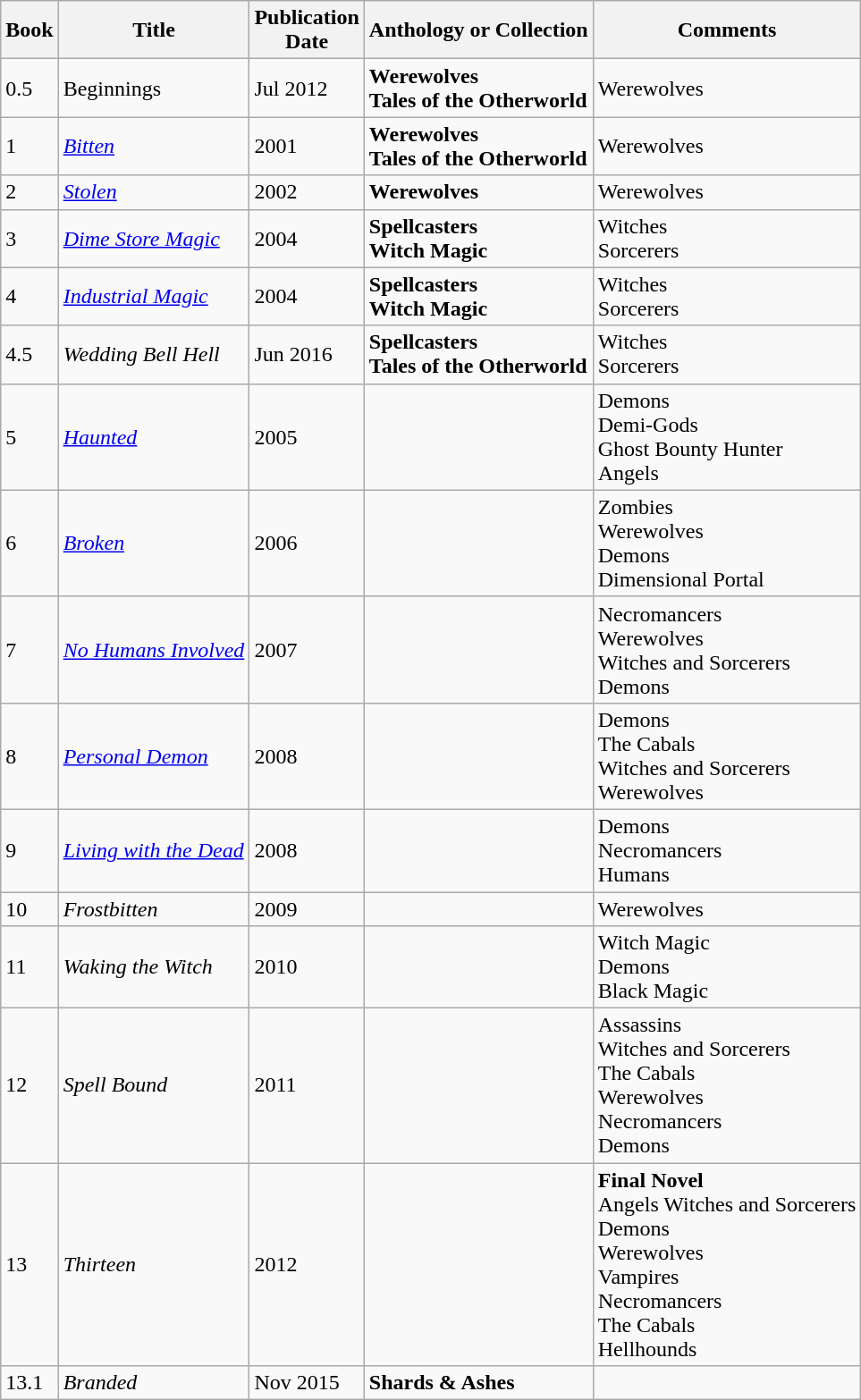<table class="wikitable">
<tr>
<th>Book<br></th>
<th>Title</th>
<th>Publication<br>Date</th>
<th>Anthology or Collection</th>
<th>Comments</th>
</tr>
<tr>
<td>0.5</td>
<td>Beginnings</td>
<td>Jul 2012</td>
<td><strong>Werewolves</strong><br><strong>Tales of the Otherworld</strong></td>
<td>Werewolves</td>
</tr>
<tr>
<td>1</td>
<td><em><a href='#'>Bitten</a></em></td>
<td>2001</td>
<td><strong>Werewolves</strong><br><strong>Tales of the Otherworld</strong></td>
<td>Werewolves</td>
</tr>
<tr>
<td>2</td>
<td><em><a href='#'>Stolen</a></em></td>
<td>2002</td>
<td><strong>Werewolves</strong></td>
<td>Werewolves</td>
</tr>
<tr>
<td>3</td>
<td><em><a href='#'>Dime Store Magic</a></em></td>
<td>2004</td>
<td><strong>Spellcasters</strong><br><strong>Witch Magic</strong></td>
<td>Witches<br>Sorcerers</td>
</tr>
<tr>
<td>4</td>
<td><em><a href='#'>Industrial Magic</a></em></td>
<td>2004</td>
<td><strong>Spellcasters</strong><br><strong>Witch Magic</strong></td>
<td>Witches<br>Sorcerers</td>
</tr>
<tr>
<td>4.5</td>
<td><em>Wedding Bell Hell</em></td>
<td>Jun 2016</td>
<td><strong>Spellcasters</strong><br><strong>Tales of the Otherworld</strong></td>
<td>Witches<br>Sorcerers</td>
</tr>
<tr>
<td>5</td>
<td><em><a href='#'>Haunted</a></em></td>
<td>2005</td>
<td></td>
<td>Demons<br>Demi-Gods<br>Ghost Bounty Hunter<br>Angels</td>
</tr>
<tr>
<td>6</td>
<td><em><a href='#'>Broken</a></em></td>
<td>2006</td>
<td></td>
<td>Zombies<br>Werewolves<br>Demons<br>Dimensional Portal</td>
</tr>
<tr>
<td>7</td>
<td><em><a href='#'>No Humans Involved</a></em></td>
<td>2007</td>
<td></td>
<td>Necromancers<br>Werewolves<br>Witches and Sorcerers<br>Demons</td>
</tr>
<tr>
<td>8</td>
<td><em><a href='#'>Personal Demon</a></em></td>
<td>2008</td>
<td></td>
<td>Demons<br>The Cabals<br>Witches and Sorcerers<br>Werewolves</td>
</tr>
<tr>
<td>9</td>
<td><em><a href='#'>Living with the Dead</a></em></td>
<td>2008</td>
<td></td>
<td>Demons<br>Necromancers<br>Humans</td>
</tr>
<tr>
<td>10</td>
<td><em>Frostbitten</em></td>
<td>2009</td>
<td></td>
<td>Werewolves</td>
</tr>
<tr>
<td>11</td>
<td><em>Waking the Witch</em></td>
<td>2010</td>
<td></td>
<td>Witch Magic<br>Demons<br>Black Magic</td>
</tr>
<tr>
<td>12</td>
<td><em>Spell Bound</em></td>
<td>2011</td>
<td></td>
<td>Assassins<br>Witches and Sorcerers<br>The Cabals<br>Werewolves<br>Necromancers<br>Demons</td>
</tr>
<tr>
<td>13</td>
<td><em>Thirteen</em></td>
<td>2012</td>
<td></td>
<td><strong>Final Novel</strong><br>Angels 
Witches and Sorcerers<br>Demons<br>Werewolves<br>Vampires<br>Necromancers<br>The Cabals<br>Hellhounds 
<br></td>
</tr>
<tr>
<td>13.1</td>
<td><em>Branded</em></td>
<td>Nov 2015</td>
<td><strong>Shards & Ashes</strong></td>
<td></td>
</tr>
</table>
